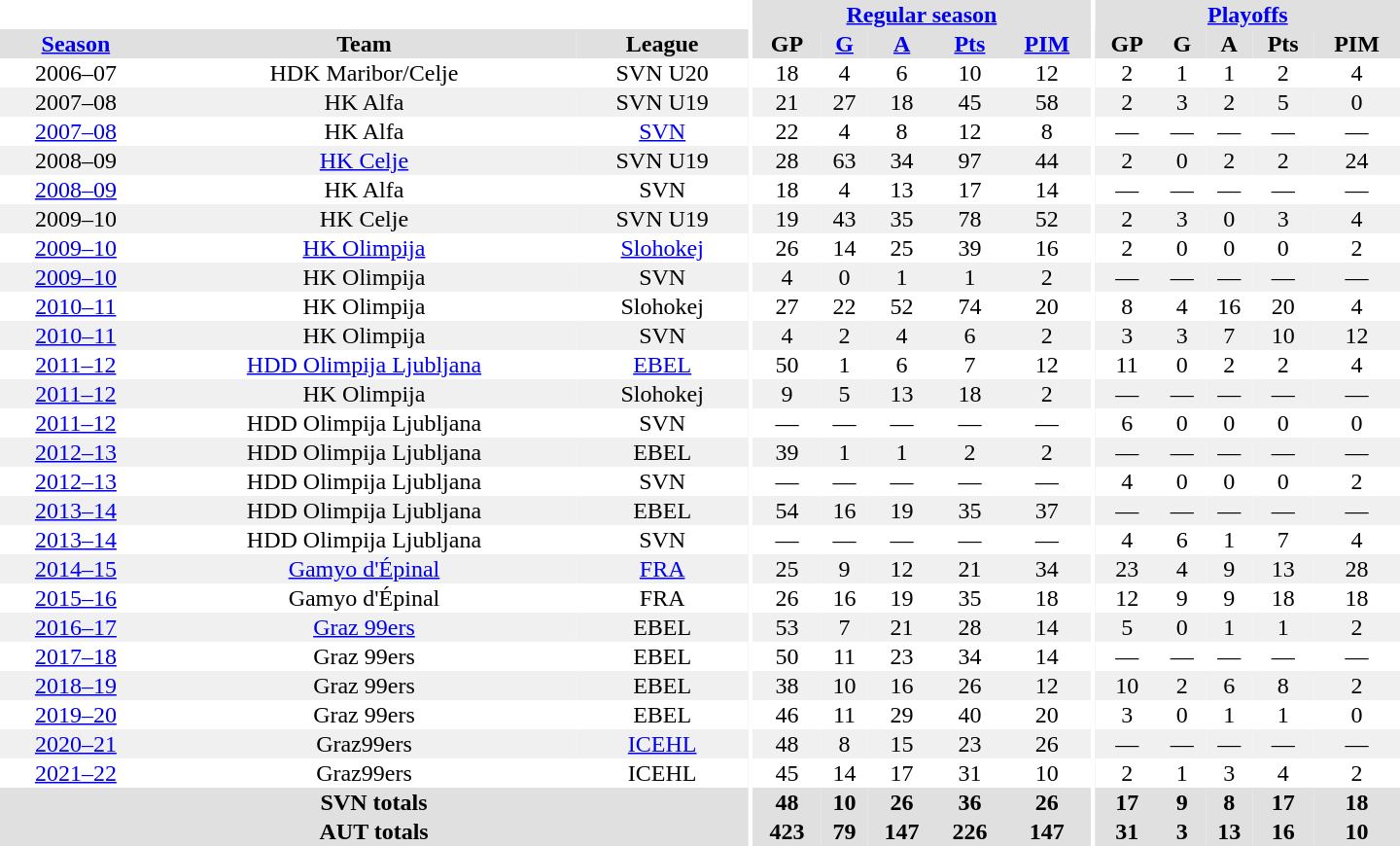<table border="0" cellpadding="1" cellspacing="0" style="text-align:center; width:60em">
<tr bgcolor="#e0e0e0">
<th colspan="3" bgcolor="#ffffff"></th>
<th rowspan="99" bgcolor="#ffffff"></th>
<th colspan="5"><a href='#'>Regular season</a></th>
<th rowspan="99" bgcolor="#ffffff"></th>
<th colspan="5"><a href='#'>Playoffs</a></th>
</tr>
<tr bgcolor="#e0e0e0">
<th><a href='#'>Season</a></th>
<th>Team</th>
<th>League</th>
<th>GP</th>
<th><a href='#'>G</a></th>
<th><a href='#'>A</a></th>
<th><a href='#'>Pts</a></th>
<th><a href='#'>PIM</a></th>
<th>GP</th>
<th>G</th>
<th>A</th>
<th>Pts</th>
<th>PIM</th>
</tr>
<tr>
<td>2006–07</td>
<td>HDK Maribor/Celje</td>
<td>SVN U20</td>
<td>18</td>
<td>4</td>
<td>6</td>
<td>10</td>
<td>12</td>
<td>2</td>
<td>1</td>
<td>1</td>
<td>2</td>
<td>4</td>
</tr>
<tr bgcolor="#f0f0f0">
<td>2007–08</td>
<td>HK Alfa</td>
<td>SVN U19</td>
<td>21</td>
<td>27</td>
<td>18</td>
<td>45</td>
<td>58</td>
<td>2</td>
<td>3</td>
<td>2</td>
<td>5</td>
<td>0</td>
</tr>
<tr>
<td><a href='#'>2007–08</a></td>
<td>HK Alfa</td>
<td><a href='#'>SVN</a></td>
<td>22</td>
<td>4</td>
<td>8</td>
<td>12</td>
<td>8</td>
<td>—</td>
<td>—</td>
<td>—</td>
<td>—</td>
<td>—</td>
</tr>
<tr bgcolor="#f0f0f0">
<td>2008–09</td>
<td><a href='#'>HK Celje</a></td>
<td>SVN U19</td>
<td>28</td>
<td>63</td>
<td>34</td>
<td>97</td>
<td>44</td>
<td>2</td>
<td>0</td>
<td>2</td>
<td>2</td>
<td>24</td>
</tr>
<tr>
<td><a href='#'>2008–09</a></td>
<td>HK Alfa</td>
<td>SVN</td>
<td>18</td>
<td>4</td>
<td>13</td>
<td>17</td>
<td>14</td>
<td>—</td>
<td>—</td>
<td>—</td>
<td>—</td>
<td>—</td>
</tr>
<tr bgcolor="#f0f0f0">
<td>2009–10</td>
<td>HK Celje</td>
<td>SVN U19</td>
<td>19</td>
<td>43</td>
<td>35</td>
<td>78</td>
<td>52</td>
<td>2</td>
<td>3</td>
<td>0</td>
<td>3</td>
<td>4</td>
</tr>
<tr>
<td><a href='#'>2009–10</a></td>
<td><a href='#'>HK Olimpija</a></td>
<td><a href='#'>Slohokej</a></td>
<td>26</td>
<td>14</td>
<td>25</td>
<td>39</td>
<td>16</td>
<td>2</td>
<td>0</td>
<td>0</td>
<td>0</td>
<td>2</td>
</tr>
<tr bgcolor="#f0f0f0">
<td><a href='#'>2009–10</a></td>
<td>HK Olimpija</td>
<td>SVN</td>
<td>4</td>
<td>0</td>
<td>1</td>
<td>1</td>
<td>2</td>
<td>—</td>
<td>—</td>
<td>—</td>
<td>—</td>
<td>—</td>
</tr>
<tr>
<td><a href='#'>2010–11</a></td>
<td>HK Olimpija</td>
<td>Slohokej</td>
<td>27</td>
<td>22</td>
<td>52</td>
<td>74</td>
<td>20</td>
<td>8</td>
<td>4</td>
<td>16</td>
<td>20</td>
<td>4</td>
</tr>
<tr bgcolor="#f0f0f0">
<td><a href='#'>2010–11</a></td>
<td>HK Olimpija</td>
<td>SVN</td>
<td>4</td>
<td>2</td>
<td>4</td>
<td>6</td>
<td>2</td>
<td>3</td>
<td>3</td>
<td>7</td>
<td>10</td>
<td>12</td>
</tr>
<tr>
<td><a href='#'>2011–12</a></td>
<td><a href='#'>HDD Olimpija Ljubljana</a></td>
<td><a href='#'>EBEL</a></td>
<td>50</td>
<td>1</td>
<td>6</td>
<td>7</td>
<td>12</td>
<td>11</td>
<td>0</td>
<td>2</td>
<td>2</td>
<td>4</td>
</tr>
<tr bgcolor="#f0f0f0">
<td><a href='#'>2011–12</a></td>
<td>HK Olimpija</td>
<td>Slohokej</td>
<td>9</td>
<td>5</td>
<td>13</td>
<td>18</td>
<td>2</td>
<td>—</td>
<td>—</td>
<td>—</td>
<td>—</td>
<td>—</td>
</tr>
<tr>
<td><a href='#'>2011–12</a></td>
<td>HDD Olimpija Ljubljana</td>
<td>SVN</td>
<td>—</td>
<td>—</td>
<td>—</td>
<td>—</td>
<td>—</td>
<td>6</td>
<td>0</td>
<td>0</td>
<td>0</td>
<td>0</td>
</tr>
<tr bgcolor="#f0f0f0">
<td><a href='#'>2012–13</a></td>
<td>HDD Olimpija Ljubljana</td>
<td>EBEL</td>
<td>39</td>
<td>1</td>
<td>1</td>
<td>2</td>
<td>2</td>
<td>—</td>
<td>—</td>
<td>—</td>
<td>—</td>
<td>—</td>
</tr>
<tr>
<td><a href='#'>2012–13</a></td>
<td>HDD Olimpija Ljubljana</td>
<td>SVN</td>
<td>—</td>
<td>—</td>
<td>—</td>
<td>—</td>
<td>—</td>
<td>4</td>
<td>0</td>
<td>0</td>
<td>0</td>
<td>2</td>
</tr>
<tr bgcolor="#f0f0f0">
<td><a href='#'>2013–14</a></td>
<td>HDD Olimpija Ljubljana</td>
<td>EBEL</td>
<td>54</td>
<td>16</td>
<td>19</td>
<td>35</td>
<td>37</td>
<td>—</td>
<td>—</td>
<td>—</td>
<td>—</td>
<td>—</td>
</tr>
<tr>
<td><a href='#'>2013–14</a></td>
<td>HDD Olimpija Ljubljana</td>
<td>SVN</td>
<td>—</td>
<td>—</td>
<td>—</td>
<td>—</td>
<td>—</td>
<td>4</td>
<td>6</td>
<td>1</td>
<td>7</td>
<td>4</td>
</tr>
<tr bgcolor="#f0f0f0">
<td><a href='#'>2014–15</a></td>
<td><a href='#'>Gamyo d'Épinal</a></td>
<td><a href='#'>FRA</a></td>
<td>25</td>
<td>9</td>
<td>12</td>
<td>21</td>
<td>34</td>
<td>23</td>
<td>4</td>
<td>9</td>
<td>13</td>
<td>28</td>
</tr>
<tr>
<td><a href='#'>2015–16</a></td>
<td>Gamyo d'Épinal</td>
<td>FRA</td>
<td>26</td>
<td>16</td>
<td>19</td>
<td>35</td>
<td>18</td>
<td>12</td>
<td>9</td>
<td>9</td>
<td>18</td>
<td>18</td>
</tr>
<tr bgcolor="#f0f0f0">
<td><a href='#'>2016–17</a></td>
<td><a href='#'>Graz 99ers</a></td>
<td>EBEL</td>
<td>53</td>
<td>7</td>
<td>21</td>
<td>28</td>
<td>14</td>
<td>5</td>
<td>0</td>
<td>1</td>
<td>1</td>
<td>2</td>
</tr>
<tr>
<td><a href='#'>2017–18</a></td>
<td>Graz 99ers</td>
<td>EBEL</td>
<td>50</td>
<td>11</td>
<td>23</td>
<td>34</td>
<td>14</td>
<td>—</td>
<td>—</td>
<td>—</td>
<td>—</td>
<td>—</td>
</tr>
<tr bgcolor="#f0f0f0">
<td><a href='#'>2018–19</a></td>
<td>Graz 99ers</td>
<td>EBEL</td>
<td>38</td>
<td>10</td>
<td>16</td>
<td>26</td>
<td>12</td>
<td>10</td>
<td>2</td>
<td>6</td>
<td>8</td>
<td>2</td>
</tr>
<tr>
<td><a href='#'>2019–20</a></td>
<td>Graz 99ers</td>
<td>EBEL</td>
<td>46</td>
<td>11</td>
<td>29</td>
<td>40</td>
<td>20</td>
<td>3</td>
<td>0</td>
<td>1</td>
<td>1</td>
<td>0</td>
</tr>
<tr bgcolor="#f0f0f0">
<td><a href='#'>2020–21</a></td>
<td>Graz99ers</td>
<td><a href='#'>ICEHL</a></td>
<td>48</td>
<td>8</td>
<td>15</td>
<td>23</td>
<td>26</td>
<td>—</td>
<td>—</td>
<td>—</td>
<td>—</td>
<td>—</td>
</tr>
<tr>
<td><a href='#'>2021–22</a></td>
<td>Graz99ers</td>
<td>ICEHL</td>
<td>45</td>
<td>14</td>
<td>17</td>
<td>31</td>
<td>10</td>
<td>2</td>
<td>1</td>
<td>3</td>
<td>4</td>
<td>2</td>
</tr>
<tr bgcolor="#e0e0e0">
<th colspan="3">SVN totals</th>
<th>48</th>
<th>10</th>
<th>26</th>
<th>36</th>
<th>26</th>
<th>17</th>
<th>9</th>
<th>8</th>
<th>17</th>
<th>18</th>
</tr>
<tr bgcolor="#e0e0e0">
<th colspan="3">AUT totals</th>
<th>423</th>
<th>79</th>
<th>147</th>
<th>226</th>
<th>147</th>
<th>31</th>
<th>3</th>
<th>13</th>
<th>16</th>
<th>10</th>
</tr>
</table>
